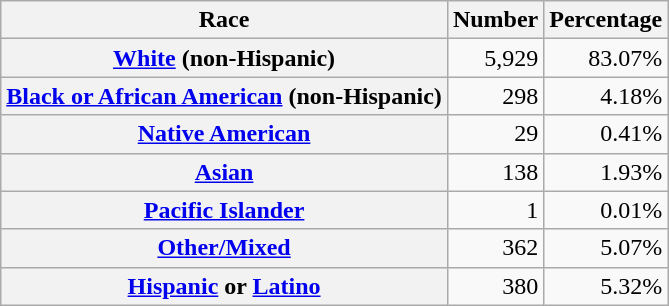<table class="wikitable" style="text-align:right">
<tr>
<th scope="col">Race</th>
<th scope="col">Number</th>
<th scope="col">Percentage</th>
</tr>
<tr>
<th scope="row"><a href='#'>White</a> (non-Hispanic)</th>
<td>5,929</td>
<td>83.07%</td>
</tr>
<tr>
<th scope="row"><a href='#'>Black or African American</a> (non-Hispanic)</th>
<td>298</td>
<td>4.18%</td>
</tr>
<tr>
<th scope="row"><a href='#'>Native American</a></th>
<td>29</td>
<td>0.41%</td>
</tr>
<tr>
<th scope="row"><a href='#'>Asian</a></th>
<td>138</td>
<td>1.93%</td>
</tr>
<tr>
<th scope="row"><a href='#'>Pacific Islander</a></th>
<td>1</td>
<td>0.01%</td>
</tr>
<tr>
<th scope="row"><a href='#'>Other/Mixed</a></th>
<td>362</td>
<td>5.07%</td>
</tr>
<tr>
<th scope="row"><a href='#'>Hispanic</a> or <a href='#'>Latino</a></th>
<td>380</td>
<td>5.32%</td>
</tr>
</table>
